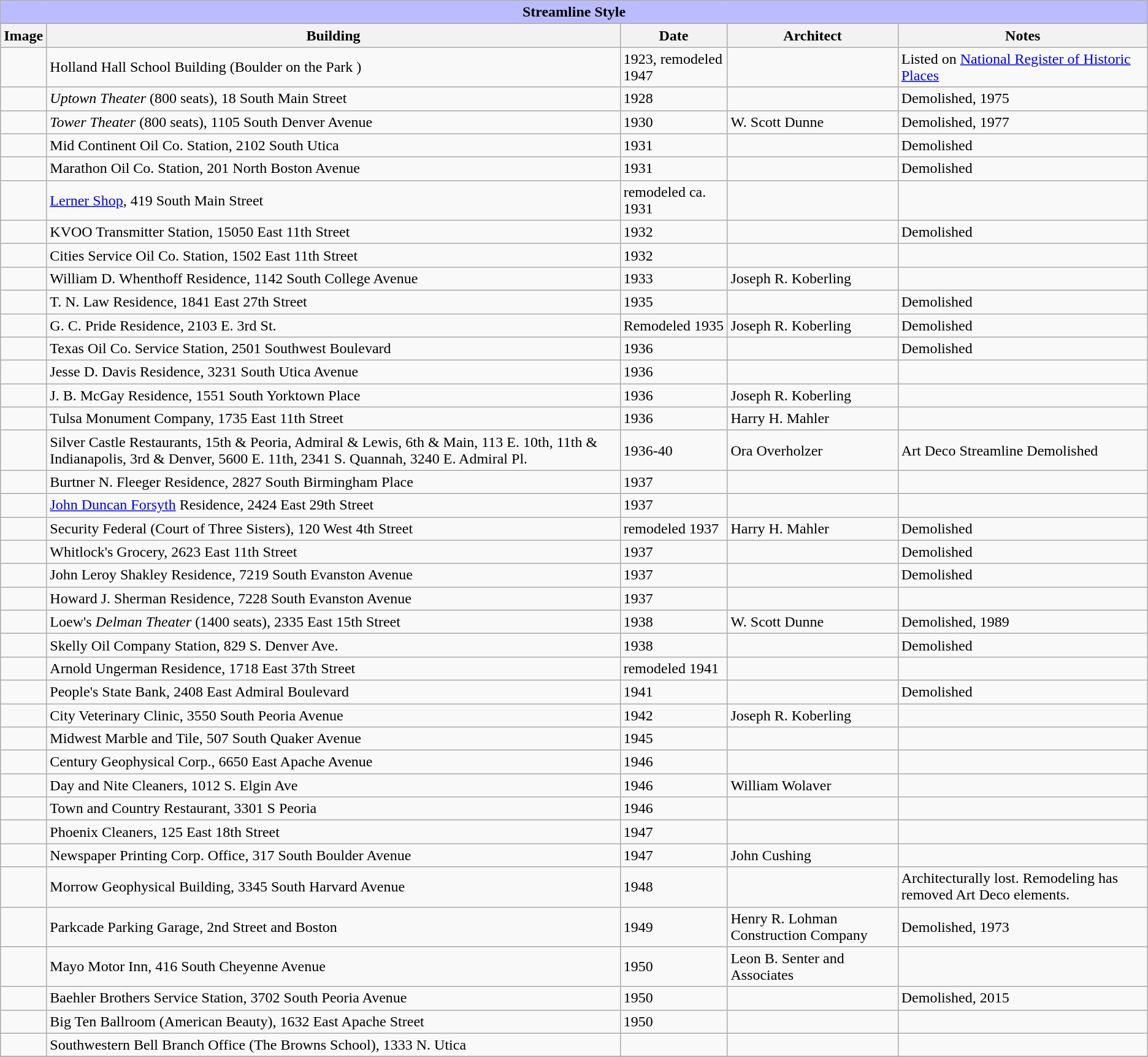<table class="wikitable">
<tr>
<td colspan="100%" align="center" bgcolor="#BBBBFF"><strong>Streamline Style</strong></td>
</tr>
<tr>
<th>Image</th>
<th>Building</th>
<th>Date</th>
<th>Architect</th>
<th>Notes</th>
</tr>
<tr>
<td></td>
<td>Holland Hall School Building (Boulder on the Park )</td>
<td>1923, remodeled 1947</td>
<td></td>
<td>Listed on <a href='#'>National Register of Historic Places</a></td>
</tr>
<tr>
<td></td>
<td><em>Uptown Theater</em> (800 seats), 18 South Main Street</td>
<td>1928</td>
<td></td>
<td>Demolished, 1975</td>
</tr>
<tr>
<td></td>
<td><em>Tower Theater</em> (800 seats), 1105 South Denver Avenue</td>
<td>1930</td>
<td>W. Scott Dunne</td>
<td>Demolished, 1977</td>
</tr>
<tr>
<td></td>
<td>Mid Continent Oil Co. Station, 2102 South Utica</td>
<td>1931</td>
<td></td>
<td>Demolished</td>
</tr>
<tr>
<td></td>
<td>Marathon Oil Co. Station, 201 North Boston Avenue</td>
<td>1931</td>
<td></td>
<td>Demolished</td>
</tr>
<tr>
<td></td>
<td><a href='#'>Lerner Shop</a>, 419 South Main Street</td>
<td>remodeled ca. 1931</td>
<td></td>
<td></td>
</tr>
<tr>
<td></td>
<td>KVOO Transmitter Station, 15050 East 11th Street</td>
<td>1932</td>
<td></td>
<td>Demolished</td>
</tr>
<tr>
<td></td>
<td>Cities Service Oil Co. Station, 1502 East 11th Street</td>
<td>1932</td>
<td></td>
<td></td>
</tr>
<tr>
<td></td>
<td>William D. Whenthoff Residence, 1142 South College Avenue</td>
<td>1933</td>
<td>Joseph R. Koberling</td>
<td></td>
</tr>
<tr>
<td></td>
<td>T. N. Law Residence, 1841 East 27th Street</td>
<td>1935</td>
<td></td>
<td>Demolished</td>
</tr>
<tr>
<td></td>
<td>G. C. Pride Residence, 2103 E. 3rd St.</td>
<td>Remodeled 1935</td>
<td>Joseph R. Koberling</td>
<td>Demolished</td>
</tr>
<tr>
<td></td>
<td>Texas Oil Co. Service Station, 2501 Southwest Boulevard</td>
<td>1936</td>
<td></td>
<td>Demolished</td>
</tr>
<tr>
<td></td>
<td>Jesse D. Davis Residence, 3231 South Utica Avenue</td>
<td>1936</td>
<td></td>
<td></td>
</tr>
<tr>
<td></td>
<td>J. B. McGay Residence, 1551 South Yorktown Place</td>
<td>1936</td>
<td>Joseph R. Koberling</td>
<td></td>
</tr>
<tr>
<td></td>
<td>Tulsa Monument Company, 1735 East 11th Street</td>
<td>1936</td>
<td>Harry H. Mahler</td>
<td></td>
</tr>
<tr>
<td></td>
<td>Silver Castle Restaurants, 15th & Peoria, Admiral & Lewis, 6th & Main, 113 E. 10th, 11th & Indianapolis, 3rd & Denver, 5600 E. 11th, 2341 S. Quannah, 3240 E. Admiral Pl.</td>
<td>1936-40</td>
<td>Ora Overholzer</td>
<td>Art Deco Streamline Demolished</td>
</tr>
<tr>
<td></td>
<td>Burtner N. Fleeger Residence, 2827 South Birmingham Place</td>
<td>1937</td>
<td></td>
<td></td>
</tr>
<tr>
<td></td>
<td><a href='#'>John Duncan Forsyth</a> Residence, 2424 East 29th Street</td>
<td>1937</td>
<td></td>
<td></td>
</tr>
<tr>
<td></td>
<td>Security Federal (Court of Three Sisters), 120 West 4th Street</td>
<td>remodeled 1937</td>
<td>Harry H. Mahler</td>
<td>Demolished</td>
</tr>
<tr>
<td></td>
<td>Whitlock's Grocery, 2623 East 11th Street</td>
<td>1937</td>
<td></td>
<td>Demolished</td>
</tr>
<tr>
<td></td>
<td>John Leroy Shakley Residence, 7219 South Evanston Avenue</td>
<td>1937</td>
<td></td>
<td>Demolished</td>
</tr>
<tr>
<td></td>
<td>Howard J. Sherman Residence, 7228 South Evanston Avenue</td>
<td>1937</td>
<td></td>
<td></td>
</tr>
<tr>
<td></td>
<td>Loew's <em>Delman Theater</em> (1400 seats), 2335 East 15th Street</td>
<td>1938</td>
<td>W. Scott Dunne</td>
<td>Demolished, 1989</td>
</tr>
<tr>
<td></td>
<td>Skelly Oil Company Station, 829 S. Denver Ave.</td>
<td>1938</td>
<td></td>
<td>Demolished</td>
</tr>
<tr>
<td></td>
<td>Arnold Ungerman Residence, 1718 East 37th Street</td>
<td>remodeled 1941</td>
<td></td>
<td></td>
</tr>
<tr>
<td></td>
<td>People's State Bank, 2408 East Admiral Boulevard</td>
<td>1941</td>
<td></td>
<td>Demolished</td>
</tr>
<tr>
<td></td>
<td>City Veterinary Clinic, 3550 South Peoria Avenue</td>
<td>1942</td>
<td>Joseph R. Koberling</td>
<td></td>
</tr>
<tr>
<td></td>
<td>Midwest Marble and Tile, 507 South Quaker Avenue</td>
<td>1945</td>
<td></td>
<td></td>
</tr>
<tr>
<td></td>
<td>Century Geophysical Corp., 6650 East Apache Avenue</td>
<td>1946</td>
<td></td>
<td></td>
</tr>
<tr>
<td></td>
<td>Day and Nite Cleaners, 1012 S. Elgin Ave</td>
<td>1946</td>
<td>William Wolaver</td>
<td></td>
</tr>
<tr>
<td></td>
<td>Town and Country Restaurant, 3301 S Peoria</td>
<td>1946</td>
<td></td>
<td></td>
</tr>
<tr>
<td></td>
<td>Phoenix Cleaners, 125 East 18th Street</td>
<td>1947</td>
<td></td>
<td></td>
</tr>
<tr>
<td></td>
<td>Newspaper Printing Corp. Office, 317 South Boulder Avenue</td>
<td>1947</td>
<td>John Cushing</td>
<td></td>
</tr>
<tr>
<td></td>
<td>Morrow Geophysical Building, 3345 South Harvard Avenue</td>
<td>1948</td>
<td></td>
<td>Architecturally lost. Remodeling has removed Art Deco elements.</td>
</tr>
<tr>
<td></td>
<td>Parkcade Parking Garage, 2nd Street and Boston</td>
<td>1949</td>
<td>Henry R. Lohman Construction Company</td>
<td>Demolished, 1973</td>
</tr>
<tr>
<td></td>
<td>Mayo Motor Inn, 416 South Cheyenne Avenue</td>
<td>1950</td>
<td>Leon B. Senter and Associates</td>
<td></td>
</tr>
<tr>
<td></td>
<td>Baehler Brothers Service Station, 3702 South Peoria Avenue</td>
<td>1950</td>
<td></td>
<td>Demolished, 2015</td>
</tr>
<tr>
<td></td>
<td>Big Ten Ballroom (American Beauty), 1632 East Apache Street</td>
<td>1950</td>
<td></td>
<td></td>
</tr>
<tr>
<td></td>
<td>Southwestern Bell Branch Office (The Browns School), 1333 N. Utica</td>
<td></td>
<td></td>
<td></td>
</tr>
<tr>
</tr>
</table>
